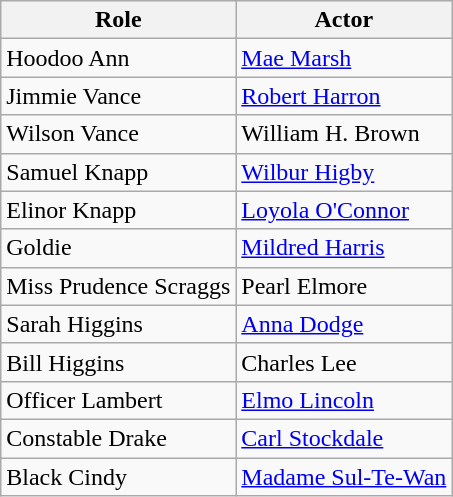<table class="wikitable">
<tr>
<th>Role</th>
<th>Actor</th>
</tr>
<tr>
<td>Hoodoo Ann</td>
<td><a href='#'>Mae Marsh</a></td>
</tr>
<tr>
<td>Jimmie Vance</td>
<td><a href='#'>Robert Harron</a></td>
</tr>
<tr>
<td>Wilson Vance</td>
<td>William H. Brown</td>
</tr>
<tr>
<td>Samuel Knapp</td>
<td><a href='#'>Wilbur Higby</a></td>
</tr>
<tr>
<td>Elinor Knapp</td>
<td><a href='#'>Loyola O'Connor</a></td>
</tr>
<tr>
<td>Goldie</td>
<td><a href='#'>Mildred Harris</a></td>
</tr>
<tr>
<td>Miss Prudence Scraggs</td>
<td>Pearl Elmore</td>
</tr>
<tr>
<td>Sarah Higgins</td>
<td><a href='#'>Anna Dodge</a></td>
</tr>
<tr>
<td>Bill Higgins</td>
<td>Charles Lee</td>
</tr>
<tr>
<td>Officer Lambert</td>
<td><a href='#'>Elmo Lincoln</a></td>
</tr>
<tr>
<td>Constable Drake</td>
<td><a href='#'>Carl Stockdale</a></td>
</tr>
<tr>
<td>Black Cindy</td>
<td><a href='#'>Madame Sul-Te-Wan</a></td>
</tr>
</table>
